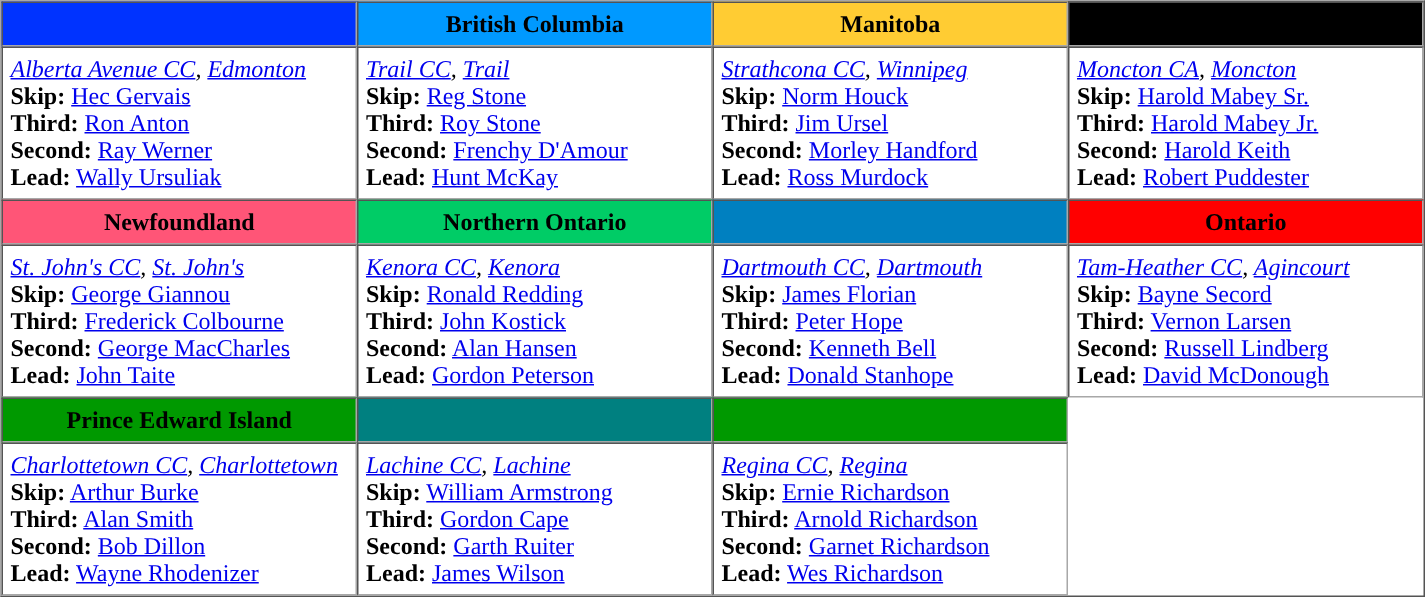<table - border=1 cellpadding=5 cellspacing=0>
<tr>
<th bgcolor=#0033FF width=200></th>
<th style="background:#09f; width:200px;">British Columbia</th>
<th style="background:#FFCC33; width:200px;">Manitoba</th>
<th bgcolor=#000000 width=200></th>
</tr>
<tr>
<td><em><a href='#'>Alberta Avenue CC</a>, <a href='#'>Edmonton</a></em><br><strong>Skip:</strong> <a href='#'>Hec Gervais</a><br>
<strong>Third:</strong> <a href='#'>Ron Anton</a><br>
<strong>Second:</strong> <a href='#'>Ray Werner</a><br>
<strong>Lead:</strong> <a href='#'>Wally Ursuliak</a></td>
<td><em><a href='#'>Trail CC</a>, <a href='#'>Trail</a></em><br><strong>Skip:</strong> <a href='#'>Reg Stone</a><br>
<strong>Third:</strong> <a href='#'>Roy Stone</a><br>
<strong>Second:</strong> <a href='#'>Frenchy D'Amour</a><br>
<strong>Lead:</strong> <a href='#'>Hunt McKay</a></td>
<td><em><a href='#'>Strathcona CC</a>, <a href='#'>Winnipeg</a></em><br><strong>Skip:</strong> <a href='#'>Norm Houck</a><br>
<strong>Third:</strong> <a href='#'>Jim Ursel</a><br>
<strong>Second:</strong> <a href='#'>Morley Handford</a><br>
<strong>Lead:</strong> <a href='#'>Ross Murdock</a></td>
<td><em><a href='#'>Moncton CA</a>, <a href='#'>Moncton</a></em><br><strong>Skip:</strong> <a href='#'>Harold Mabey Sr.</a><br>
<strong>Third:</strong> <a href='#'>Harold Mabey Jr.</a><br>
<strong>Second:</strong> <a href='#'>Harold Keith</a><br>
<strong>Lead:</strong> <a href='#'>Robert Puddester</a></td>
</tr>
<tr border=1 cellpadding=5 cellspacing=0>
<th style="background:#f57; width=200">Newfoundland</th>
<th style="background:#0c6; width:200px;">Northern Ontario</th>
<th bgcolor=#0080C0 width=200></th>
<th bgcolor=#FF0000 width=225>Ontario</th>
</tr>
<tr>
<td><em><a href='#'>St. John's CC</a>, <a href='#'>St. John's</a></em><br><strong>Skip:</strong> <a href='#'>George Giannou</a><br>
<strong>Third:</strong> <a href='#'>Frederick Colbourne</a><br>
<strong>Second:</strong> <a href='#'>George MacCharles</a><br>
<strong>Lead:</strong> <a href='#'>John Taite</a></td>
<td><em><a href='#'>Kenora CC</a>, <a href='#'>Kenora</a></em><br><strong>Skip:</strong> <a href='#'>Ronald Redding</a><br>
<strong>Third:</strong> <a href='#'>John Kostick</a><br>
<strong>Second:</strong> <a href='#'>Alan Hansen</a><br>
<strong>Lead:</strong> <a href='#'>Gordon Peterson</a></td>
<td><em><a href='#'>Dartmouth CC</a>, <a href='#'>Dartmouth</a></em><br><strong>Skip:</strong> <a href='#'>James Florian</a><br>
<strong>Third:</strong> <a href='#'>Peter Hope</a><br>
<strong>Second:</strong> <a href='#'>Kenneth Bell</a><br>
<strong>Lead:</strong> <a href='#'>Donald Stanhope</a></td>
<td><em><a href='#'>Tam-Heather CC</a>, <a href='#'>Agincourt</a></em><br><strong>Skip:</strong> <a href='#'>Bayne Secord</a><br>
<strong>Third:</strong> <a href='#'>Vernon Larsen</a><br>
<strong>Second:</strong> <a href='#'>Russell Lindberg</a><br>
<strong>Lead:</strong> <a href='#'>David McDonough</a></td>
</tr>
<tr border=1 cellpadding=5 cellspacing=0>
<th style="background:#090; width:225px;">Prince Edward Island</th>
<th style="background:#008080; width:225px;"></th>
<th bgcolor=#009900 width=225></th>
</tr>
<tr>
<td><em><a href='#'>Charlottetown CC</a>, <a href='#'>Charlottetown</a></em><br><strong>Skip:</strong> <a href='#'>Arthur Burke</a><br>
<strong>Third:</strong> <a href='#'>Alan Smith</a><br>
<strong>Second:</strong> <a href='#'>Bob Dillon</a><br>
<strong>Lead:</strong> <a href='#'>Wayne Rhodenizer</a></td>
<td><em><a href='#'>Lachine CC</a>, <a href='#'>Lachine</a></em><br><strong>Skip:</strong> <a href='#'>William Armstrong</a><br>
<strong>Third:</strong> <a href='#'>Gordon Cape</a><br>
<strong>Second:</strong> <a href='#'>Garth Ruiter</a><br>
<strong>Lead:</strong> <a href='#'>James Wilson</a></td>
<td><em><a href='#'>Regina CC</a>, <a href='#'>Regina</a></em><br><strong>Skip:</strong> <a href='#'>Ernie Richardson</a><br>
<strong>Third:</strong> <a href='#'>Arnold Richardson</a><br>
<strong>Second:</strong> <a href='#'>Garnet Richardson</a><br>
<strong>Lead:</strong> <a href='#'>Wes Richardson</a></td>
</tr>
</table>
